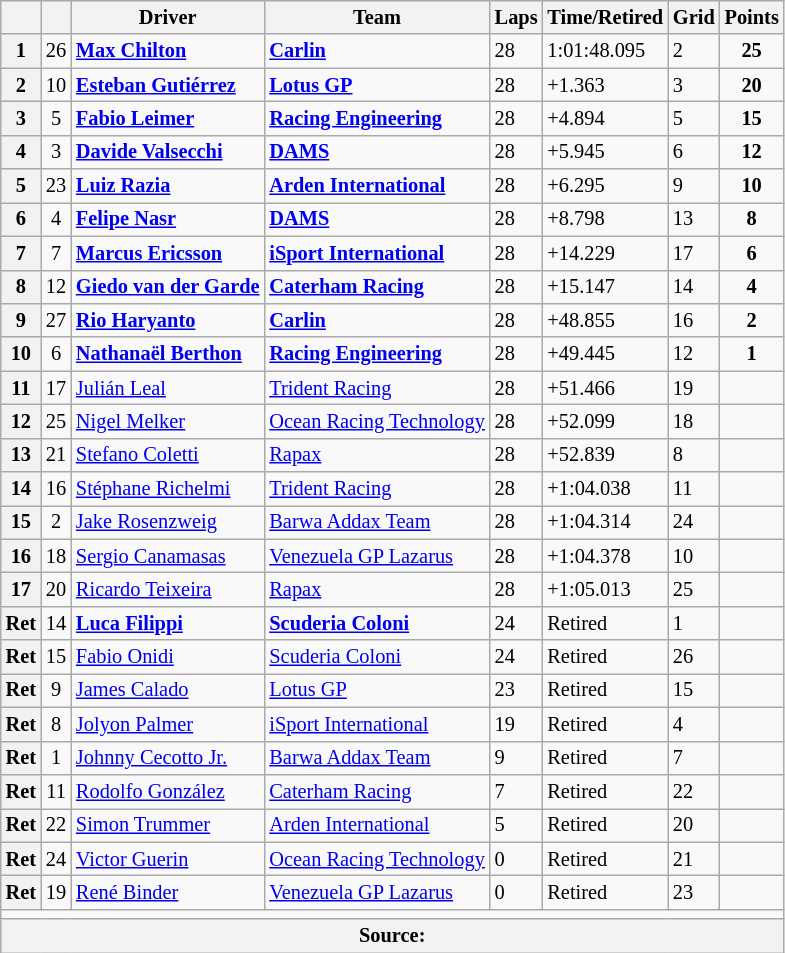<table class="wikitable" style="font-size:85%">
<tr>
<th></th>
<th></th>
<th>Driver</th>
<th>Team</th>
<th>Laps</th>
<th>Time/Retired</th>
<th>Grid</th>
<th>Points</th>
</tr>
<tr>
<th>1</th>
<td align="center">26</td>
<td> <strong><a href='#'>Max Chilton</a></strong></td>
<td><strong><a href='#'>Carlin</a></strong></td>
<td>28</td>
<td>1:01:48.095</td>
<td>2</td>
<td align="center"><strong>25</strong></td>
</tr>
<tr>
<th>2</th>
<td align="center">10</td>
<td> <strong><a href='#'>Esteban Gutiérrez</a></strong></td>
<td><strong><a href='#'>Lotus GP</a></strong></td>
<td>28</td>
<td>+1.363</td>
<td>3</td>
<td align="center"><strong>20 </strong></td>
</tr>
<tr>
<th>3</th>
<td align="center">5</td>
<td> <strong><a href='#'>Fabio Leimer</a></strong></td>
<td><strong><a href='#'>Racing Engineering</a></strong></td>
<td>28</td>
<td>+4.894</td>
<td>5</td>
<td align="center"><strong>15</strong></td>
</tr>
<tr>
<th>4</th>
<td align="center">3</td>
<td> <strong><a href='#'>Davide Valsecchi</a></strong></td>
<td><strong><a href='#'>DAMS</a></strong></td>
<td>28</td>
<td>+5.945</td>
<td>6</td>
<td align="center"><strong>12</strong></td>
</tr>
<tr>
<th>5</th>
<td align="center">23</td>
<td> <strong><a href='#'>Luiz Razia</a></strong></td>
<td><strong><a href='#'>Arden International</a></strong></td>
<td>28</td>
<td>+6.295</td>
<td>9</td>
<td align="center"><strong>10</strong></td>
</tr>
<tr>
<th>6</th>
<td align="center">4</td>
<td> <strong><a href='#'>Felipe Nasr</a></strong></td>
<td><strong><a href='#'>DAMS</a></strong></td>
<td>28</td>
<td>+8.798</td>
<td>13</td>
<td align="center"><strong>8</strong></td>
</tr>
<tr>
<th>7</th>
<td align="center">7</td>
<td> <strong><a href='#'>Marcus Ericsson</a></strong></td>
<td><strong><a href='#'>iSport International</a></strong></td>
<td>28</td>
<td>+14.229</td>
<td>17</td>
<td align="center"><strong>6</strong></td>
</tr>
<tr>
<th>8</th>
<td align="center">12</td>
<td> <strong><a href='#'>Giedo van der Garde</a></strong></td>
<td><strong><a href='#'>Caterham Racing</a></strong></td>
<td>28</td>
<td>+15.147</td>
<td>14</td>
<td align="center"><strong>4</strong></td>
</tr>
<tr>
<th>9</th>
<td align="center">27</td>
<td> <strong><a href='#'>Rio Haryanto</a></strong></td>
<td><strong><a href='#'>Carlin</a></strong></td>
<td>28</td>
<td>+48.855</td>
<td>16</td>
<td align="center"><strong>2</strong></td>
</tr>
<tr>
<th>10</th>
<td align="center">6</td>
<td> <strong><a href='#'>Nathanaël Berthon</a></strong></td>
<td><strong><a href='#'>Racing Engineering</a></strong></td>
<td>28</td>
<td>+49.445</td>
<td>12</td>
<td align="center"><strong>1</strong></td>
</tr>
<tr>
<th>11</th>
<td align="center">17</td>
<td> <a href='#'>Julián Leal</a></td>
<td><a href='#'>Trident Racing</a></td>
<td>28</td>
<td>+51.466</td>
<td>19</td>
<td></td>
</tr>
<tr>
<th>12</th>
<td align="center">25</td>
<td> <a href='#'>Nigel Melker</a></td>
<td><a href='#'>Ocean Racing Technology</a></td>
<td>28</td>
<td>+52.099</td>
<td>18</td>
<td></td>
</tr>
<tr>
<th>13</th>
<td align="center">21</td>
<td> <a href='#'>Stefano Coletti</a></td>
<td><a href='#'>Rapax</a></td>
<td>28</td>
<td>+52.839</td>
<td>8</td>
<td></td>
</tr>
<tr>
<th>14</th>
<td align="center">16</td>
<td> <a href='#'>Stéphane Richelmi</a></td>
<td><a href='#'>Trident Racing</a></td>
<td>28</td>
<td>+1:04.038</td>
<td>11</td>
<td></td>
</tr>
<tr>
<th>15</th>
<td align="center">2</td>
<td> <a href='#'>Jake Rosenzweig</a></td>
<td><a href='#'>Barwa Addax Team</a></td>
<td>28</td>
<td>+1:04.314</td>
<td>24</td>
<td></td>
</tr>
<tr>
<th>16</th>
<td align="center">18</td>
<td> <a href='#'>Sergio Canamasas</a></td>
<td><a href='#'>Venezuela GP Lazarus</a></td>
<td>28</td>
<td>+1:04.378</td>
<td>10</td>
<td></td>
</tr>
<tr>
<th>17</th>
<td align="center">20</td>
<td> <a href='#'>Ricardo Teixeira</a></td>
<td><a href='#'>Rapax</a></td>
<td>28</td>
<td>+1:05.013</td>
<td>25</td>
<td></td>
</tr>
<tr>
<th>Ret</th>
<td align="center">14</td>
<td> <strong><a href='#'>Luca Filippi</a></strong></td>
<td><strong><a href='#'>Scuderia Coloni</a></strong></td>
<td>24</td>
<td>Retired</td>
<td>1</td>
<td align="center"><strong></strong></td>
</tr>
<tr>
<th>Ret</th>
<td align="center">15</td>
<td> <a href='#'>Fabio Onidi</a></td>
<td><a href='#'>Scuderia Coloni</a></td>
<td>24</td>
<td>Retired</td>
<td>26</td>
<td></td>
</tr>
<tr>
<th>Ret</th>
<td align="center">9</td>
<td> <a href='#'>James Calado</a></td>
<td><a href='#'>Lotus GP</a></td>
<td>23</td>
<td>Retired</td>
<td>15</td>
<td></td>
</tr>
<tr>
<th>Ret</th>
<td align="center">8</td>
<td> <a href='#'>Jolyon Palmer</a></td>
<td><a href='#'>iSport International</a></td>
<td>19</td>
<td>Retired</td>
<td>4</td>
<td></td>
</tr>
<tr>
<th>Ret</th>
<td align="center">1</td>
<td> <a href='#'>Johnny Cecotto Jr.</a></td>
<td><a href='#'>Barwa Addax Team</a></td>
<td>9</td>
<td>Retired</td>
<td>7</td>
<td></td>
</tr>
<tr>
<th>Ret</th>
<td align="center">11</td>
<td> <a href='#'>Rodolfo González</a></td>
<td><a href='#'>Caterham Racing</a></td>
<td>7</td>
<td>Retired</td>
<td>22</td>
<td></td>
</tr>
<tr>
<th>Ret</th>
<td align="center">22</td>
<td> <a href='#'>Simon Trummer</a></td>
<td><a href='#'>Arden International</a></td>
<td>5</td>
<td>Retired</td>
<td>20</td>
<td></td>
</tr>
<tr>
<th>Ret</th>
<td align="center">24</td>
<td> <a href='#'>Victor Guerin</a></td>
<td><a href='#'>Ocean Racing Technology</a></td>
<td>0</td>
<td>Retired</td>
<td>21</td>
<td></td>
</tr>
<tr>
<th>Ret</th>
<td align="center">19</td>
<td> <a href='#'>René Binder</a></td>
<td><a href='#'>Venezuela GP Lazarus</a></td>
<td>0</td>
<td>Retired</td>
<td>23</td>
<td></td>
</tr>
<tr>
<td colspan=8></td>
</tr>
<tr>
<th colspan=8>Source:</th>
</tr>
</table>
